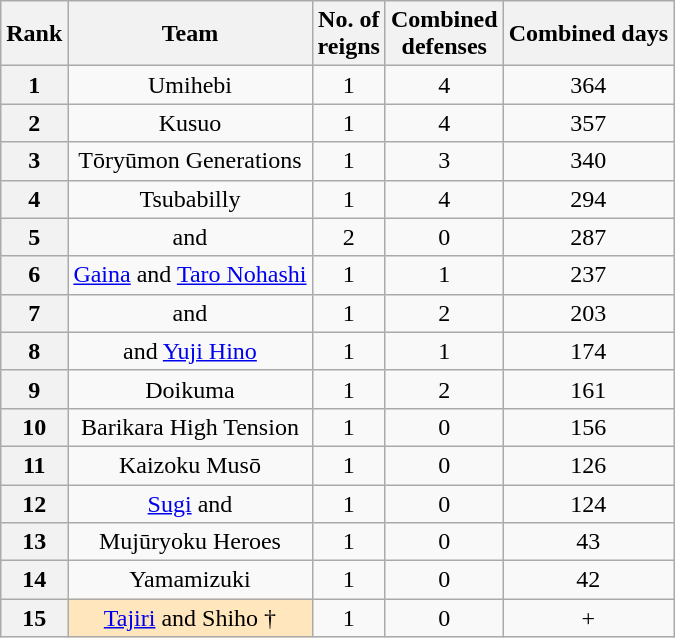<table class="wikitable sortable" style="text-align: center">
<tr>
<th>Rank</th>
<th>Team</th>
<th>No. of<br>reigns</th>
<th>Combined <br>defenses</th>
<th>Combined days</th>
</tr>
<tr>
<th>1</th>
<td>Umihebi<br></td>
<td>1</td>
<td>4</td>
<td>364</td>
</tr>
<tr>
<th>2</th>
<td>Kusuo<br></td>
<td>1</td>
<td>4</td>
<td>357</td>
</tr>
<tr>
<th>3</th>
<td>Tōryūmon Generations<br></td>
<td>1</td>
<td>3</td>
<td>340</td>
</tr>
<tr>
<th>4</th>
<td>Tsubabilly<br></td>
<td>1</td>
<td>4</td>
<td>294</td>
</tr>
<tr>
<th>5</th>
<td> and </td>
<td>2</td>
<td>0</td>
<td>287</td>
</tr>
<tr>
<th>6</th>
<td><a href='#'>Gaina</a> and <a href='#'>Taro Nohashi</a></td>
<td>1</td>
<td>1</td>
<td>237</td>
</tr>
<tr>
<th>7</th>
<td> and </td>
<td>1</td>
<td>2</td>
<td>203</td>
</tr>
<tr>
<th>8</th>
<td> and <a href='#'>Yuji Hino</a></td>
<td>1</td>
<td>1</td>
<td>174</td>
</tr>
<tr>
<th>9</th>
<td>Doikuma<br></td>
<td>1</td>
<td>2</td>
<td>161</td>
</tr>
<tr>
<th>10</th>
<td>Barikara High Tension<br></td>
<td>1</td>
<td>0</td>
<td>156</td>
</tr>
<tr>
<th>11</th>
<td>Kaizoku Musō<br></td>
<td>1</td>
<td>0</td>
<td>126</td>
</tr>
<tr>
<th>12</th>
<td><a href='#'>Sugi</a> and </td>
<td>1</td>
<td>0</td>
<td>124</td>
</tr>
<tr>
<th>13</th>
<td>Mujūryoku Heroes<br></td>
<td>1</td>
<td>0</td>
<td>43</td>
</tr>
<tr>
<th>14</th>
<td>Yamamizuki<br></td>
<td>1</td>
<td>0</td>
<td>42</td>
</tr>
<tr>
<th>15</th>
<td style="background-color:#FFE6BD"><a href='#'>Tajiri</a> and Shiho †</td>
<td>1</td>
<td>0</td>
<td>+</td>
</tr>
</table>
